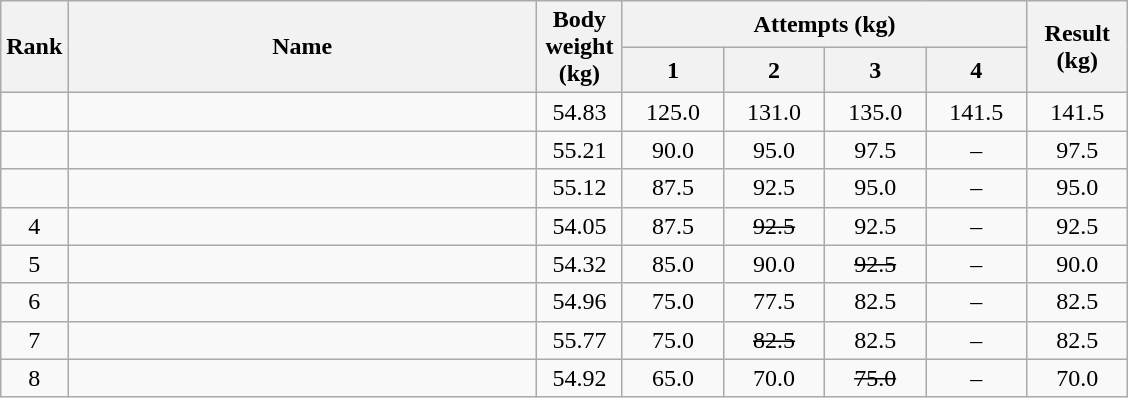<table class="wikitable" style="text-align:center;">
<tr>
<th rowspan=2>Rank</th>
<th rowspan=2 width=305>Name</th>
<th rowspan=2 width=50>Body weight (kg)</th>
<th colspan=4>Attempts (kg)</th>
<th rowspan=2 width=60>Result (kg)</th>
</tr>
<tr>
<th width=60>1</th>
<th width=60>2</th>
<th width=60>3</th>
<th width=60>4</th>
</tr>
<tr>
<td></td>
<td align="left"></td>
<td>54.83</td>
<td>125.0</td>
<td>131.0 </td>
<td>135.0 </td>
<td>141.5 </td>
<td>141.5</td>
</tr>
<tr>
<td></td>
<td align="left"></td>
<td>55.21</td>
<td>90.0</td>
<td>95.0</td>
<td>97.5</td>
<td>–</td>
<td>97.5</td>
</tr>
<tr>
<td></td>
<td align="left"></td>
<td>55.12</td>
<td>87.5</td>
<td>92.5</td>
<td>95.0</td>
<td>–</td>
<td>95.0</td>
</tr>
<tr>
<td>4</td>
<td align="left"></td>
<td>54.05</td>
<td>87.5</td>
<td><s>92.5</s></td>
<td>92.5</td>
<td>–</td>
<td>92.5</td>
</tr>
<tr>
<td>5</td>
<td align="left"></td>
<td>54.32</td>
<td>85.0</td>
<td>90.0</td>
<td><s>92.5</s></td>
<td>–</td>
<td>90.0</td>
</tr>
<tr>
<td>6</td>
<td align="left"></td>
<td>54.96</td>
<td>75.0</td>
<td>77.5</td>
<td>82.5</td>
<td>–</td>
<td>82.5</td>
</tr>
<tr>
<td>7</td>
<td align="left"></td>
<td>55.77</td>
<td>75.0</td>
<td><s>82.5</s></td>
<td>82.5</td>
<td>–</td>
<td>82.5</td>
</tr>
<tr>
<td>8</td>
<td align="left"></td>
<td>54.92</td>
<td>65.0</td>
<td>70.0</td>
<td><s>75.0</s></td>
<td>–</td>
<td>70.0</td>
</tr>
</table>
